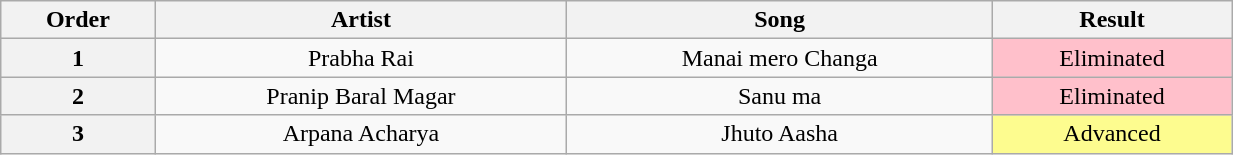<table class="wikitable" style="text-align: center; width:65%;">
<tr>
<th>Order</th>
<th>Artist</th>
<th>Song</th>
<th>Result</th>
</tr>
<tr>
<th>1</th>
<td>Prabha Rai</td>
<td>Manai mero Changa</td>
<td style="background:pink">Eliminated</td>
</tr>
<tr>
<th>2</th>
<td>Pranip Baral Magar</td>
<td>Sanu ma</td>
<td style="background:pink">Eliminated</td>
</tr>
<tr>
<th>3</th>
<td>Arpana Acharya</td>
<td>Jhuto Aasha</td>
<td style="background:#fdfc8f">Advanced</td>
</tr>
</table>
